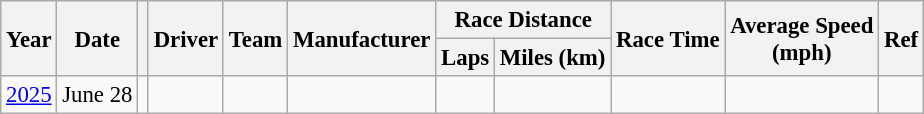<table class="wikitable" style="font-size: 95%;">
<tr>
<th rowspan=2>Year</th>
<th rowspan=2>Date</th>
<th rowspan=2></th>
<th rowspan=2>Driver</th>
<th rowspan=2>Team</th>
<th rowspan=2>Manufacturer</th>
<th colspan=2>Race Distance</th>
<th rowspan=2>Race Time</th>
<th rowspan=2>Average Speed<br>(mph)</th>
<th rowspan=2>Ref</th>
</tr>
<tr>
<th>Laps</th>
<th>Miles (km)</th>
</tr>
<tr>
<td><a href='#'>2025</a></td>
<td>June 28</td>
<td align=center></td>
<td></td>
<td></td>
<td></td>
<td align="center"></td>
<td align="center"></td>
<td align="center"></td>
<td align="center"></td>
<td align="center"></td>
</tr>
</table>
